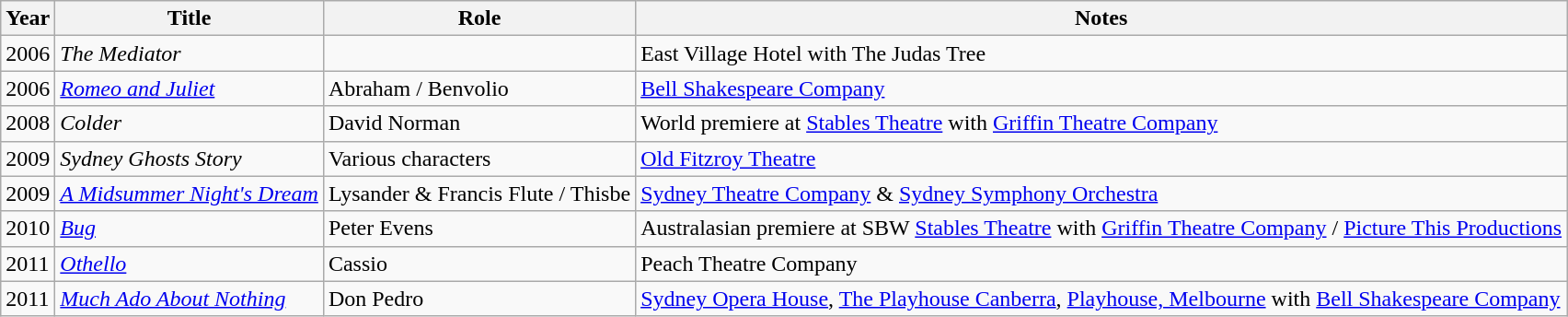<table class="wikitable sortable">
<tr>
<th>Year</th>
<th>Title</th>
<th>Role</th>
<th>Notes</th>
</tr>
<tr>
<td>2006</td>
<td><em>The Mediator</em></td>
<td></td>
<td>East Village Hotel with The Judas Tree</td>
</tr>
<tr>
<td>2006</td>
<td><em><a href='#'>Romeo and Juliet</a></em></td>
<td>Abraham / Benvolio</td>
<td><a href='#'>Bell Shakespeare Company</a></td>
</tr>
<tr>
<td>2008</td>
<td><em>Colder</em></td>
<td>David Norman</td>
<td>World premiere at <a href='#'>Stables Theatre</a> with <a href='#'>Griffin Theatre Company</a></td>
</tr>
<tr>
<td>2009</td>
<td><em>Sydney Ghosts Story</em></td>
<td>Various characters</td>
<td><a href='#'>Old Fitzroy Theatre</a></td>
</tr>
<tr>
<td>2009</td>
<td><em><a href='#'>A Midsummer Night's Dream</a></em></td>
<td>Lysander & Francis Flute / Thisbe</td>
<td><a href='#'>Sydney Theatre Company</a> & <a href='#'>Sydney Symphony Orchestra</a></td>
</tr>
<tr>
<td>2010</td>
<td><em><a href='#'>Bug</a></em></td>
<td>Peter Evens</td>
<td>Australasian premiere at SBW <a href='#'>Stables Theatre</a> with <a href='#'>Griffin Theatre Company</a> / <a href='#'>Picture This Productions</a></td>
</tr>
<tr>
<td>2011</td>
<td><em><a href='#'>Othello</a></em></td>
<td>Cassio</td>
<td>Peach Theatre Company</td>
</tr>
<tr>
<td>2011</td>
<td><em><a href='#'>Much Ado About Nothing</a></em></td>
<td>Don Pedro</td>
<td><a href='#'>Sydney Opera House</a>, <a href='#'>The Playhouse Canberra</a>, <a href='#'>Playhouse, Melbourne</a> with <a href='#'>Bell Shakespeare Company</a></td>
</tr>
</table>
